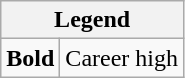<table class="wikitable mw-collapsible mw-collapsed">
<tr>
<th colspan="2">Legend</th>
</tr>
<tr>
<td><strong>Bold</strong></td>
<td>Career high</td>
</tr>
</table>
